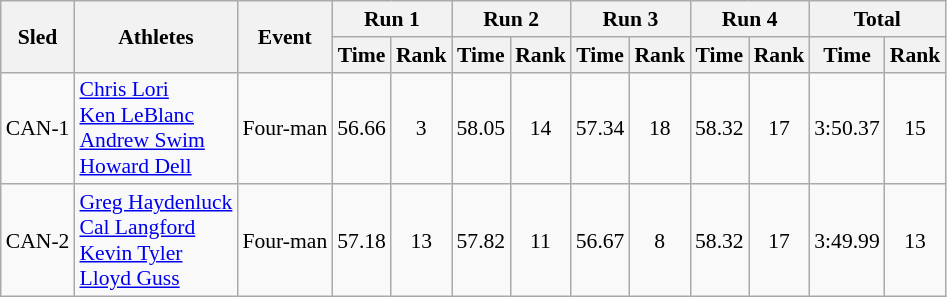<table class="wikitable"  border="1" style="font-size:90%">
<tr>
<th rowspan="2">Sled</th>
<th rowspan="2">Athletes</th>
<th rowspan="2">Event</th>
<th colspan="2">Run 1</th>
<th colspan="2">Run 2</th>
<th colspan="2">Run 3</th>
<th colspan="2">Run 4</th>
<th colspan="2">Total</th>
</tr>
<tr>
<th>Time</th>
<th>Rank</th>
<th>Time</th>
<th>Rank</th>
<th>Time</th>
<th>Rank</th>
<th>Time</th>
<th>Rank</th>
<th>Time</th>
<th>Rank</th>
</tr>
<tr>
<td align="center">CAN-1</td>
<td><a href='#'>Chris Lori</a><br><a href='#'>Ken LeBlanc</a><br><a href='#'>Andrew Swim</a><br><a href='#'>Howard Dell</a></td>
<td>Four-man</td>
<td align="center">56.66</td>
<td align="center">3</td>
<td align="center">58.05</td>
<td align="center">14</td>
<td align="center">57.34</td>
<td align="center">18</td>
<td align="center">58.32</td>
<td align="center">17</td>
<td align="center">3:50.37</td>
<td align="center">15</td>
</tr>
<tr>
<td align="center">CAN-2</td>
<td><a href='#'>Greg Haydenluck</a><br><a href='#'>Cal Langford</a><br><a href='#'>Kevin Tyler</a><br><a href='#'>Lloyd Guss</a></td>
<td>Four-man</td>
<td align="center">57.18</td>
<td align="center">13</td>
<td align="center">57.82</td>
<td align="center">11</td>
<td align="center">56.67</td>
<td align="center">8</td>
<td align="center">58.32</td>
<td align="center">17</td>
<td align="center">3:49.99</td>
<td align="center">13</td>
</tr>
</table>
